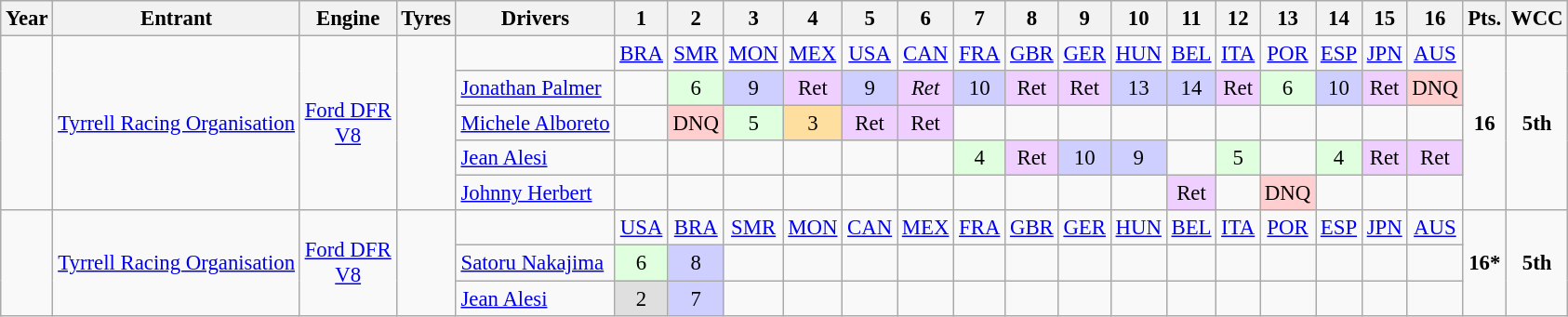<table class="wikitable" style="text-align:center; font-size:95%">
<tr>
<th>Year</th>
<th>Entrant</th>
<th>Engine</th>
<th>Tyres</th>
<th>Drivers</th>
<th>1</th>
<th>2</th>
<th>3</th>
<th>4</th>
<th>5</th>
<th>6</th>
<th>7</th>
<th>8</th>
<th>9</th>
<th>10</th>
<th>11</th>
<th>12</th>
<th>13</th>
<th>14</th>
<th>15</th>
<th>16</th>
<th>Pts.</th>
<th>WCC</th>
</tr>
<tr>
<td rowspan="5"></td>
<td rowspan="5"><a href='#'>Tyrrell Racing Organisation</a></td>
<td rowspan="5"><a href='#'>Ford DFR</a><br><a href='#'>V8</a></td>
<td rowspan="5"></td>
<td></td>
<td><a href='#'>BRA</a></td>
<td><a href='#'>SMR</a></td>
<td><a href='#'>MON</a></td>
<td><a href='#'>MEX</a></td>
<td><a href='#'>USA</a></td>
<td><a href='#'>CAN</a></td>
<td><a href='#'>FRA</a></td>
<td><a href='#'>GBR</a></td>
<td><a href='#'>GER</a></td>
<td><a href='#'>HUN</a></td>
<td><a href='#'>BEL</a></td>
<td><a href='#'>ITA</a></td>
<td><a href='#'>POR</a></td>
<td><a href='#'>ESP</a></td>
<td><a href='#'>JPN</a></td>
<td><a href='#'>AUS</a></td>
<td rowspan="5"><strong>16</strong></td>
<td rowspan="5"><strong>5th</strong></td>
</tr>
<tr>
<td align="left"><a href='#'>Jonathan Palmer</a></td>
<td></td>
<td style="background:#dfffdf;">6</td>
<td style="background:#cfcfff;">9</td>
<td style="background:#efcfff;">Ret</td>
<td style="background:#cfcfff;">9</td>
<td style="background:#efcfff;"><em>Ret</em></td>
<td style="background:#cfcfff;">10</td>
<td style="background:#efcfff;">Ret</td>
<td style="background:#efcfff;">Ret</td>
<td style="background:#cfcfff;">13</td>
<td style="background:#cfcfff;">14</td>
<td style="background:#efcfff;">Ret</td>
<td style="background:#dfffdf;">6</td>
<td style="background:#cfcfff;">10</td>
<td style="background:#efcfff;">Ret</td>
<td style="background:#ffcfcf;">DNQ</td>
</tr>
<tr>
<td align="left"><a href='#'>Michele Alboreto</a></td>
<td></td>
<td style="background:#ffcfcf;">DNQ</td>
<td style="background:#dfffdf;">5</td>
<td style="background:#ffdf9f;">3</td>
<td style="background:#efcfff;">Ret</td>
<td style="background:#efcfff;">Ret</td>
<td></td>
<td></td>
<td></td>
<td></td>
<td></td>
<td></td>
<td></td>
<td></td>
<td></td>
<td></td>
</tr>
<tr>
<td align="left"><a href='#'>Jean Alesi</a></td>
<td></td>
<td></td>
<td></td>
<td></td>
<td></td>
<td></td>
<td style="background:#dfffdf;">4</td>
<td style="background:#efcfff;">Ret</td>
<td style="background:#cfcfff;">10</td>
<td style="background:#cfcfff;">9</td>
<td></td>
<td style="background:#dfffdf;">5</td>
<td></td>
<td style="background:#dfffdf;">4</td>
<td style="background:#efcfff;">Ret</td>
<td style="background:#efcfff;">Ret</td>
</tr>
<tr>
<td align="left"><a href='#'>Johnny Herbert</a></td>
<td></td>
<td></td>
<td></td>
<td></td>
<td></td>
<td></td>
<td></td>
<td></td>
<td></td>
<td></td>
<td style="background:#efcfff;">Ret</td>
<td></td>
<td style="background:#ffcfcf;">DNQ</td>
<td></td>
<td></td>
<td></td>
</tr>
<tr>
<td rowspan="3"></td>
<td rowspan="3"><a href='#'>Tyrrell Racing Organisation</a></td>
<td rowspan="3"><a href='#'>Ford DFR</a><br><a href='#'>V8</a></td>
<td rowspan="3"></td>
<td></td>
<td><a href='#'>USA</a></td>
<td><a href='#'>BRA</a></td>
<td><a href='#'>SMR</a></td>
<td><a href='#'>MON</a></td>
<td><a href='#'>CAN</a></td>
<td><a href='#'>MEX</a></td>
<td><a href='#'>FRA</a></td>
<td><a href='#'>GBR</a></td>
<td><a href='#'>GER</a></td>
<td><a href='#'>HUN</a></td>
<td><a href='#'>BEL</a></td>
<td><a href='#'>ITA</a></td>
<td><a href='#'>POR</a></td>
<td><a href='#'>ESP</a></td>
<td><a href='#'>JPN</a></td>
<td><a href='#'>AUS</a></td>
<td rowspan="3"><strong>16*</strong></td>
<td rowspan="3"><strong>5th</strong></td>
</tr>
<tr>
<td align="left"><a href='#'>Satoru Nakajima</a></td>
<td style="background:#dfffdf;">6</td>
<td style="background:#cfcfff;">8</td>
<td></td>
<td></td>
<td></td>
<td></td>
<td></td>
<td></td>
<td></td>
<td></td>
<td></td>
<td></td>
<td></td>
<td></td>
<td></td>
<td></td>
</tr>
<tr>
<td align="left"><a href='#'>Jean Alesi</a></td>
<td style="background:#dfdfdf;">2</td>
<td style="background:#cfcfff;">7</td>
<td></td>
<td></td>
<td></td>
<td></td>
<td></td>
<td></td>
<td></td>
<td></td>
<td></td>
<td></td>
<td></td>
<td></td>
<td></td>
<td></td>
</tr>
</table>
